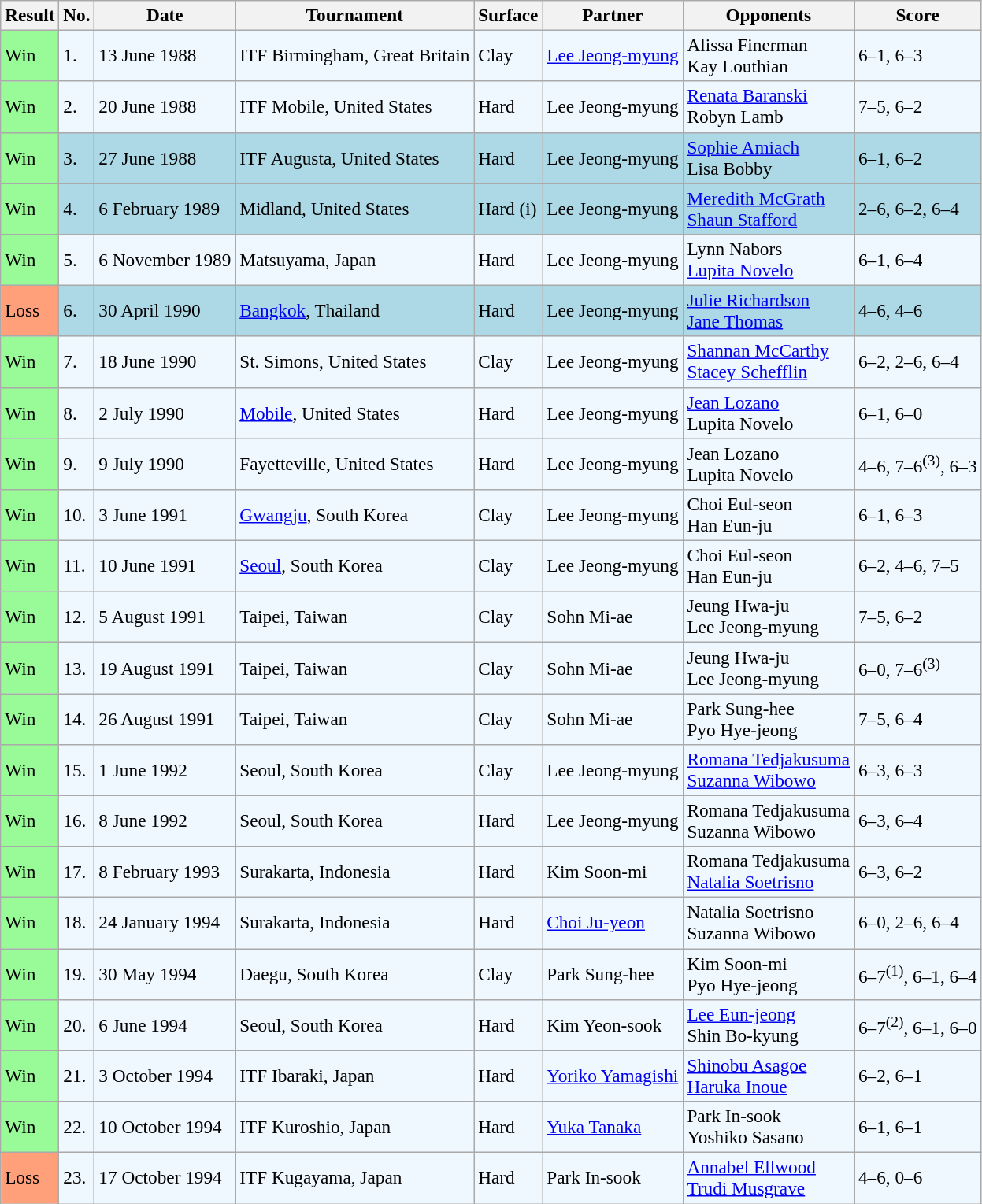<table class="wikitable" style="font-size:97%">
<tr>
<th>Result</th>
<th>No.</th>
<th>Date</th>
<th>Tournament</th>
<th>Surface</th>
<th>Partner</th>
<th>Opponents</th>
<th>Score</th>
</tr>
<tr bgcolor="#f0f8ff">
<td style="background:#98fb98;">Win</td>
<td>1.</td>
<td>13 June 1988</td>
<td>ITF Birmingham, Great Britain</td>
<td>Clay</td>
<td> <a href='#'>Lee Jeong-myung</a></td>
<td> Alissa Finerman <br>  Kay Louthian</td>
<td>6–1, 6–3</td>
</tr>
<tr bgcolor="#f0f8ff">
<td style="background:#98fb98;">Win</td>
<td>2.</td>
<td>20 June 1988</td>
<td>ITF Mobile, United States</td>
<td>Hard</td>
<td> Lee Jeong-myung</td>
<td> <a href='#'>Renata Baranski</a> <br>  Robyn Lamb</td>
<td>7–5, 6–2</td>
</tr>
<tr style="background:lightblue;">
<td style="background:#98fb98;">Win</td>
<td>3.</td>
<td>27 June 1988</td>
<td>ITF Augusta, United States</td>
<td>Hard</td>
<td> Lee Jeong-myung</td>
<td> <a href='#'>Sophie Amiach</a> <br>  Lisa Bobby</td>
<td>6–1, 6–2</td>
</tr>
<tr style="background:lightblue;">
<td style="background:#98fb98;">Win</td>
<td>4.</td>
<td>6 February 1989</td>
<td>Midland, United States</td>
<td>Hard (i)</td>
<td> Lee Jeong-myung</td>
<td> <a href='#'>Meredith McGrath</a> <br>  <a href='#'>Shaun Stafford</a></td>
<td>2–6, 6–2, 6–4</td>
</tr>
<tr bgcolor="#f0f8ff">
<td style="background:#98fb98;">Win</td>
<td>5.</td>
<td>6 November 1989</td>
<td>Matsuyama, Japan</td>
<td>Hard</td>
<td> Lee Jeong-myung</td>
<td> Lynn Nabors <br>  <a href='#'>Lupita Novelo</a></td>
<td>6–1, 6–4</td>
</tr>
<tr style="background:lightblue;">
<td style="background:#ffa07a;">Loss</td>
<td>6.</td>
<td>30 April 1990</td>
<td><a href='#'>Bangkok</a>, Thailand</td>
<td>Hard</td>
<td> Lee Jeong-myung</td>
<td> <a href='#'>Julie Richardson</a> <br>  <a href='#'>Jane Thomas</a></td>
<td>4–6, 4–6</td>
</tr>
<tr style="background:#f0f8ff;">
<td style="background:#98fb98;">Win</td>
<td>7.</td>
<td>18 June 1990</td>
<td>St. Simons, United States</td>
<td>Clay</td>
<td> Lee Jeong-myung</td>
<td> <a href='#'>Shannan McCarthy</a> <br>  <a href='#'>Stacey Schefflin</a></td>
<td>6–2, 2–6, 6–4</td>
</tr>
<tr bgcolor="#f0f8ff">
<td style="background:#98fb98;">Win</td>
<td>8.</td>
<td>2 July 1990</td>
<td><a href='#'>Mobile</a>, United States</td>
<td>Hard</td>
<td> Lee Jeong-myung</td>
<td> <a href='#'>Jean Lozano</a> <br>  Lupita Novelo</td>
<td>6–1, 6–0</td>
</tr>
<tr bgcolor="#f0f8ff">
<td style="background:#98fb98;">Win</td>
<td>9.</td>
<td>9 July 1990</td>
<td>Fayetteville, United States</td>
<td>Hard</td>
<td> Lee Jeong-myung</td>
<td> Jean Lozano <br>  Lupita Novelo</td>
<td>4–6, 7–6<sup>(3)</sup>, 6–3</td>
</tr>
<tr bgcolor="#f0f8ff">
<td style="background:#98fb98;">Win</td>
<td>10.</td>
<td>3 June 1991</td>
<td><a href='#'>Gwangju</a>, South Korea</td>
<td>Clay</td>
<td> Lee Jeong-myung</td>
<td> Choi Eul-seon <br>  Han Eun-ju</td>
<td>6–1, 6–3</td>
</tr>
<tr bgcolor="#f0f8ff">
<td style="background:#98fb98;">Win</td>
<td>11.</td>
<td>10 June 1991</td>
<td><a href='#'>Seoul</a>, South Korea</td>
<td>Clay</td>
<td> Lee Jeong-myung</td>
<td> Choi Eul-seon <br>  Han Eun-ju</td>
<td>6–2, 4–6, 7–5</td>
</tr>
<tr bgcolor="#f0f8ff">
<td style="background:#98fb98;">Win</td>
<td>12.</td>
<td>5 August 1991</td>
<td>Taipei, Taiwan</td>
<td>Clay</td>
<td> Sohn Mi-ae</td>
<td> Jeung Hwa-ju <br>  Lee Jeong-myung</td>
<td>7–5, 6–2</td>
</tr>
<tr bgcolor="#f0f8ff">
<td style="background:#98fb98;">Win</td>
<td>13.</td>
<td>19 August 1991</td>
<td>Taipei, Taiwan</td>
<td>Clay</td>
<td> Sohn Mi-ae</td>
<td> Jeung Hwa-ju <br>  Lee Jeong-myung</td>
<td>6–0, 7–6<sup>(3)</sup></td>
</tr>
<tr bgcolor="#f0f8ff">
<td style="background:#98fb98;">Win</td>
<td>14.</td>
<td>26 August 1991</td>
<td>Taipei, Taiwan</td>
<td>Clay</td>
<td> Sohn Mi-ae</td>
<td> Park Sung-hee <br>  Pyo Hye-jeong</td>
<td>7–5, 6–4</td>
</tr>
<tr bgcolor="#f0f8ff">
<td style="background:#98fb98;">Win</td>
<td>15.</td>
<td>1 June 1992</td>
<td>Seoul, South Korea</td>
<td>Clay</td>
<td> Lee Jeong-myung</td>
<td> <a href='#'>Romana Tedjakusuma</a> <br>  <a href='#'>Suzanna Wibowo</a></td>
<td>6–3, 6–3</td>
</tr>
<tr bgcolor="#f0f8ff">
<td style="background:#98fb98;">Win</td>
<td>16.</td>
<td>8 June 1992</td>
<td>Seoul, South Korea</td>
<td>Hard</td>
<td> Lee Jeong-myung</td>
<td> Romana Tedjakusuma <br>  Suzanna Wibowo</td>
<td>6–3, 6–4</td>
</tr>
<tr bgcolor="#f0f8ff">
<td style="background:#98fb98;">Win</td>
<td>17.</td>
<td>8 February 1993</td>
<td>Surakarta, Indonesia</td>
<td>Hard</td>
<td> Kim Soon-mi</td>
<td> Romana Tedjakusuma <br>  <a href='#'>Natalia Soetrisno</a></td>
<td>6–3, 6–2</td>
</tr>
<tr bgcolor="#f0f8ff">
<td style="background:#98fb98;">Win</td>
<td>18.</td>
<td>24 January 1994</td>
<td>Surakarta, Indonesia</td>
<td>Hard</td>
<td> <a href='#'>Choi Ju-yeon</a></td>
<td> Natalia Soetrisno <br>  Suzanna Wibowo</td>
<td>6–0, 2–6, 6–4</td>
</tr>
<tr bgcolor="#f0f8ff">
<td style="background:#98fb98;">Win</td>
<td>19.</td>
<td>30 May 1994</td>
<td>Daegu, South Korea</td>
<td>Clay</td>
<td> Park Sung-hee</td>
<td> Kim Soon-mi <br>  Pyo Hye-jeong</td>
<td>6–7<sup>(1)</sup>, 6–1, 6–4</td>
</tr>
<tr bgcolor="#f0f8ff">
<td style="background:#98fb98;">Win</td>
<td>20.</td>
<td>6 June 1994</td>
<td>Seoul, South Korea</td>
<td>Hard</td>
<td> Kim Yeon-sook</td>
<td> <a href='#'>Lee Eun-jeong</a> <br>  Shin Bo-kyung</td>
<td>6–7<sup>(2)</sup>, 6–1, 6–0</td>
</tr>
<tr bgcolor="#f0f8ff">
<td style="background:#98fb98;">Win</td>
<td>21.</td>
<td>3 October 1994</td>
<td>ITF Ibaraki, Japan</td>
<td>Hard</td>
<td> <a href='#'>Yoriko Yamagishi</a></td>
<td> <a href='#'>Shinobu Asagoe</a> <br>  <a href='#'>Haruka Inoue</a></td>
<td>6–2, 6–1</td>
</tr>
<tr bgcolor="#f0f8ff">
<td style="background:#98fb98;">Win</td>
<td>22.</td>
<td>10 October 1994</td>
<td>ITF Kuroshio, Japan</td>
<td>Hard</td>
<td> <a href='#'>Yuka Tanaka</a></td>
<td> Park In-sook <br>  Yoshiko Sasano</td>
<td>6–1, 6–1</td>
</tr>
<tr bgcolor="#f0f8ff">
<td style="background:#ffa07a;">Loss</td>
<td>23.</td>
<td>17 October 1994</td>
<td>ITF Kugayama, Japan</td>
<td>Hard</td>
<td> Park In-sook</td>
<td> <a href='#'>Annabel Ellwood</a> <br>  <a href='#'>Trudi Musgrave</a></td>
<td>4–6, 0–6</td>
</tr>
</table>
